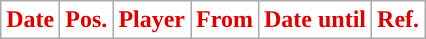<table class="wikitable plainrowheaders sortable">
<tr>
<th style="background:white; color:#E00000; ">Date</th>
<th style="background:white; color:#E00000; ">Pos.</th>
<th style="background:white; color:#E00000; ">Player</th>
<th style="background:white; color:#E00000; ">From</th>
<th style="background:white; color:#E00000; ">Date until</th>
<th style="background:white; color:#E00000; ">Ref.</th>
</tr>
</table>
